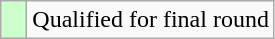<table class="wikitable">
<tr>
<td style="width:10px; background:#cfc"></td>
<td>Qualified for final round</td>
</tr>
</table>
